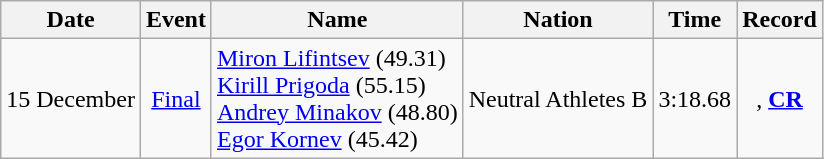<table class="wikitable" style=text-align:center>
<tr>
<th>Date</th>
<th>Event</th>
<th>Name</th>
<th>Nation</th>
<th>Time</th>
<th>Record</th>
</tr>
<tr>
<td>15 December</td>
<td><a href='#'>Final</a></td>
<td align=left><a href='#'>Miron Lifintsev</a> (49.31)<br><a href='#'>Kirill Prigoda</a> (55.15)<br><a href='#'>Andrey Minakov</a> (48.80)<br><a href='#'>Egor Kornev</a> (45.42)</td>
<td align=left> Neutral Athletes B</td>
<td>3:18.68</td>
<td>, <strong><a href='#'>CR</a></strong></td>
</tr>
</table>
